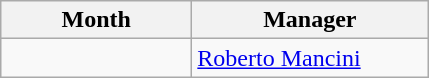<table class="wikitable">
<tr>
<th width="120">Month</th>
<th width="150">Manager</th>
</tr>
<tr>
<td align="center"> </td>
<td> <a href='#'>Roberto Mancini</a></td>
</tr>
</table>
